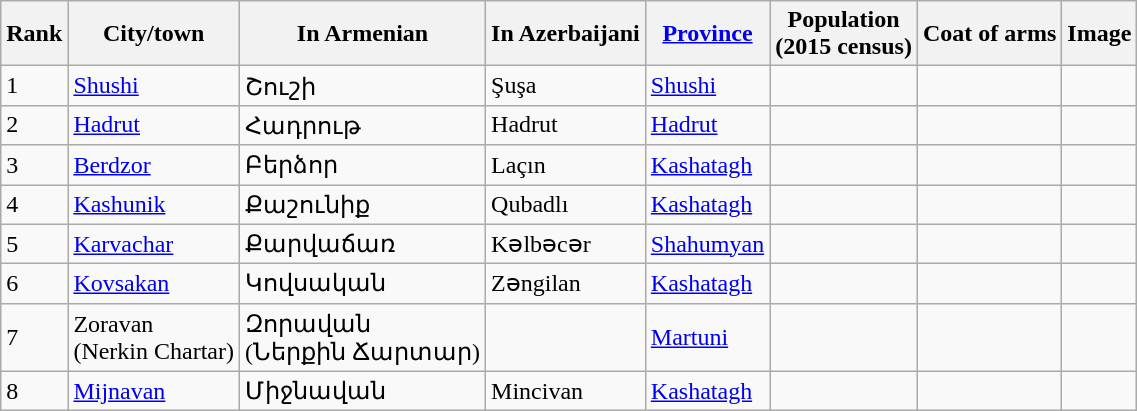<table class="wikitable sortable">
<tr>
<th>Rank</th>
<th>City/town</th>
<th>In Armenian</th>
<th>In Azerbaijani</th>
<th><a href='#'>Province</a></th>
<th>Population<br> (2015 census)</th>
<th>Coat of arms</th>
<th>Image</th>
</tr>
<tr>
<td>1</td>
<td><a href='#'>Shushi</a></td>
<td>Շուշի</td>
<td>Şuşa</td>
<td><a href='#'>Shushi</a></td>
<td></td>
<td></td>
<td></td>
</tr>
<tr>
<td>2</td>
<td><a href='#'>Hadrut</a></td>
<td>Հադրութ</td>
<td>Hadrut</td>
<td><a href='#'>Hadrut</a></td>
<td></td>
<td></td>
<td></td>
</tr>
<tr>
<td>3</td>
<td><a href='#'>Berdzor</a></td>
<td>Բերձոր</td>
<td>Laçın</td>
<td><a href='#'>Kashatagh</a></td>
<td></td>
<td></td>
<td></td>
</tr>
<tr>
<td>4</td>
<td><a href='#'>Kashunik</a></td>
<td>Քաշունիք</td>
<td>Qubadlı</td>
<td><a href='#'>Kashatagh</a></td>
<td></td>
<td></td>
<td></td>
</tr>
<tr>
<td>5</td>
<td><a href='#'>Karvachar</a></td>
<td>Քարվաճառ</td>
<td>Kəlbəcər</td>
<td><a href='#'>Shahumyan</a></td>
<td></td>
<td></td>
<td></td>
</tr>
<tr>
<td>6</td>
<td><a href='#'>Kovsakan</a></td>
<td>Կովսական</td>
<td>Zəngilan</td>
<td><a href='#'>Kashatagh</a></td>
<td></td>
<td></td>
<td></td>
</tr>
<tr>
<td>7</td>
<td>Zoravan<br>(Nerkin Chartar)</td>
<td>Զորավան<br>(Ներքին Ճարտար)</td>
<td></td>
<td><a href='#'>Martuni</a></td>
<td></td>
<td></td>
<td></td>
</tr>
<tr>
<td>8</td>
<td><a href='#'>Mijnavan</a></td>
<td>Միջնավան</td>
<td>Mincivan</td>
<td><a href='#'>Kashatagh</a></td>
<td></td>
<td></td>
<td></td>
</tr>
</table>
